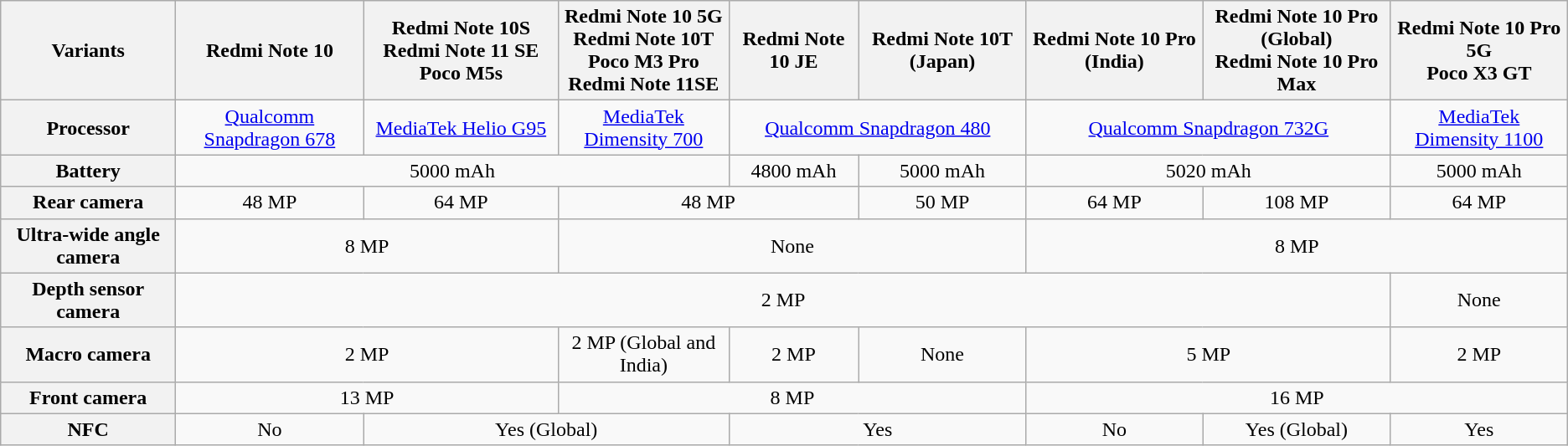<table class="wikitable" style="text-align:center">
<tr>
<th>Variants</th>
<th>Redmi Note 10</th>
<th>Redmi Note 10S<br>Redmi Note 11 SE
Poco M5s</th>
<th>Redmi Note 10 5G<br>Redmi Note 10T<br>Poco M3 Pro<br>Redmi Note 11SE</th>
<th>Redmi Note 10 JE</th>
<th>Redmi Note 10T (Japan)</th>
<th>Redmi Note 10 Pro (India)</th>
<th>Redmi Note 10 Pro (Global)<br>Redmi Note 10 Pro Max</th>
<th>Redmi Note 10 Pro 5G<br>Poco X3 GT</th>
</tr>
<tr>
<th>Processor</th>
<td><a href='#'>Qualcomm Snapdragon 678</a></td>
<td><a href='#'>MediaTek Helio G95</a></td>
<td><a href='#'>MediaTek Dimensity 700</a></td>
<td colspan="2"><a href='#'>Qualcomm Snapdragon 480</a></td>
<td colspan="2"><a href='#'>Qualcomm Snapdragon 732G</a></td>
<td><a href='#'>MediaTek Dimensity 1100</a></td>
</tr>
<tr>
<th>Battery</th>
<td colspan="3">5000 mAh</td>
<td>4800 mAh</td>
<td>5000 mAh</td>
<td colspan="2">5020 mAh</td>
<td>5000 mAh</td>
</tr>
<tr>
<th>Rear camera</th>
<td>48 MP</td>
<td>64 MP</td>
<td colspan="2">48 MP</td>
<td>50 MP</td>
<td>64 MP</td>
<td>108 MP</td>
<td>64 MP</td>
</tr>
<tr>
<th>Ultra-wide angle camera</th>
<td colspan="2">8 MP</td>
<td colspan="3">None</td>
<td colspan="3">8 MP</td>
</tr>
<tr>
<th>Depth sensor camera</th>
<td colspan="7">2 MP</td>
<td>None</td>
</tr>
<tr>
<th>Macro camera</th>
<td colspan="2">2 MP</td>
<td>2 MP (Global and India)</td>
<td>2 MP</td>
<td>None</td>
<td colspan="2">5 MP</td>
<td>2 MP</td>
</tr>
<tr>
<th>Front camera</th>
<td colspan="2">13 MP</td>
<td colspan="3">8 MP</td>
<td colspan="3">16 MP</td>
</tr>
<tr>
<th>NFC</th>
<td>No</td>
<td colspan="2">Yes (Global)</td>
<td colspan="2">Yes</td>
<td>No</td>
<td>Yes (Global)</td>
<td>Yes</td>
</tr>
</table>
